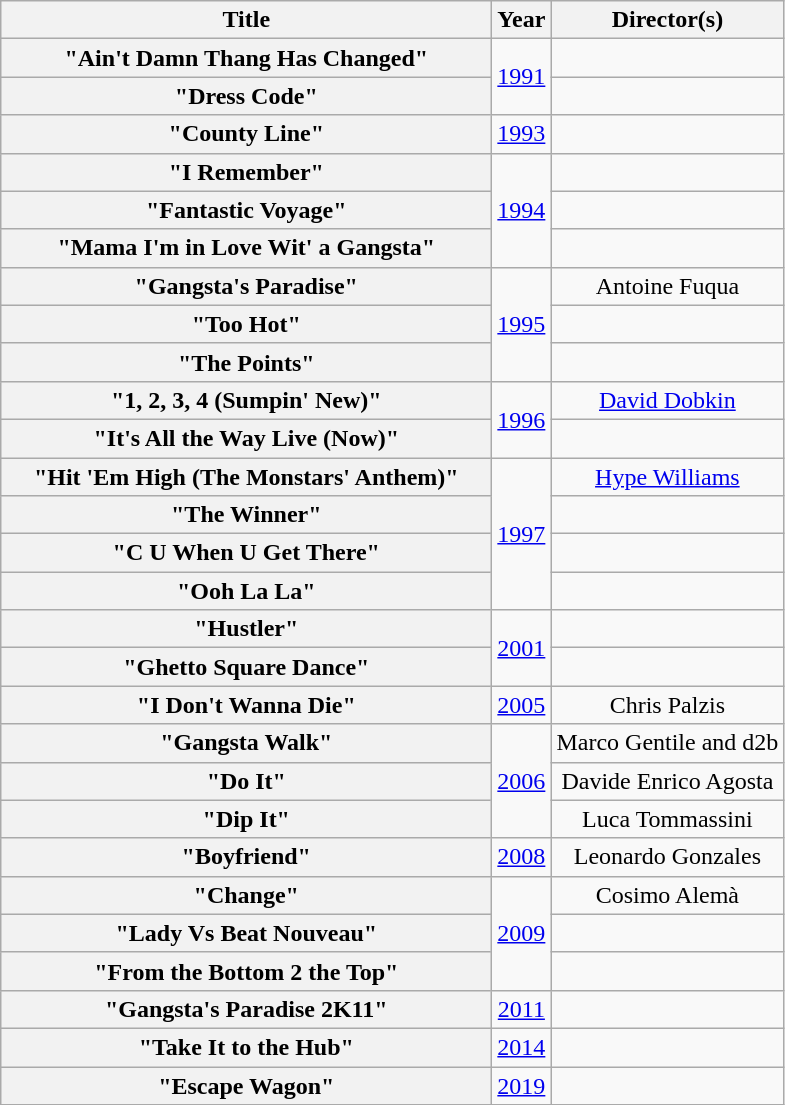<table class="wikitable plainrowheaders" style="text-align:center;">
<tr>
<th scope="col" style="width:20em;">Title</th>
<th scope="col" style="width:1em;">Year</th>
<th scope="col">Director(s)</th>
</tr>
<tr>
<th scope="row">"Ain't Damn Thang Has Changed"<br></th>
<td rowspan="2"><a href='#'>1991</a></td>
<td></td>
</tr>
<tr>
<th scope="row">"Dress Code"<br></th>
<td></td>
</tr>
<tr>
<th scope="row">"County Line"</th>
<td><a href='#'>1993</a></td>
<td></td>
</tr>
<tr>
<th scope="row">"I Remember"<br></th>
<td rowspan="3"><a href='#'>1994</a></td>
<td></td>
</tr>
<tr>
<th scope="row">"Fantastic Voyage"</th>
<td></td>
</tr>
<tr>
<th scope="row">"Mama I'm in Love Wit' a Gangsta"</th>
<td></td>
</tr>
<tr>
<th scope="row">"Gangsta's Paradise"<br></th>
<td rowspan="3"><a href='#'>1995</a></td>
<td>Antoine Fuqua</td>
</tr>
<tr>
<th scope="row">"Too Hot"</th>
<td></td>
</tr>
<tr>
<th scope="row">"The Points"<br></th>
<td></td>
</tr>
<tr>
<th scope="row">"1, 2, 3, 4 (Sumpin' New)"</th>
<td rowspan="2"><a href='#'>1996</a></td>
<td><a href='#'>David Dobkin</a></td>
</tr>
<tr>
<th scope="row">"It's All the Way Live (Now)"</th>
<td></td>
</tr>
<tr>
<th scope="row">"Hit 'Em High (The Monstars' Anthem)"<br></th>
<td rowspan="4"><a href='#'>1997</a></td>
<td><a href='#'>Hype Williams</a></td>
</tr>
<tr>
<th scope="row">"The Winner"</th>
<td></td>
</tr>
<tr>
<th scope="row">"C U When U Get There"<br></th>
<td></td>
</tr>
<tr>
<th scope="row">"Ooh La La"</th>
<td></td>
</tr>
<tr>
<th scope="row">"Hustler"<br></th>
<td rowspan="2"><a href='#'>2001</a></td>
<td></td>
</tr>
<tr>
<th scope="row">"Ghetto Square Dance"</th>
<td></td>
</tr>
<tr>
<th scope="row">"I Don't Wanna Die"<br></th>
<td><a href='#'>2005</a></td>
<td>Chris Palzis</td>
</tr>
<tr>
<th scope="row">"Gangsta Walk"<br></th>
<td rowspan="3"><a href='#'>2006</a></td>
<td>Marco Gentile and d2b</td>
</tr>
<tr>
<th scope="row">"Do It"<br></th>
<td>Davide Enrico Agosta</td>
</tr>
<tr>
<th scope="row">"Dip It"<br></th>
<td>Luca Tommassini</td>
</tr>
<tr>
<th scope="row">"Boyfriend"<br></th>
<td><a href='#'>2008</a></td>
<td>Leonardo Gonzales</td>
</tr>
<tr>
<th scope="row">"Change"<br></th>
<td rowspan="3"><a href='#'>2009</a></td>
<td>Cosimo Alemà</td>
</tr>
<tr>
<th scope="row">"Lady Vs Beat Nouveau"<br></th>
<td></td>
</tr>
<tr>
<th scope="row">"From the Bottom 2 the Top"<br></th>
<td></td>
</tr>
<tr>
<th scope="row">"Gangsta's Paradise 2K11"<br></th>
<td><a href='#'>2011</a></td>
<td></td>
</tr>
<tr>
<th scope="row">"Take It to the Hub"</th>
<td><a href='#'>2014</a></td>
<td></td>
</tr>
<tr>
<th scope="row">"Escape Wagon"</th>
<td><a href='#'>2019</a></td>
<td></td>
</tr>
</table>
